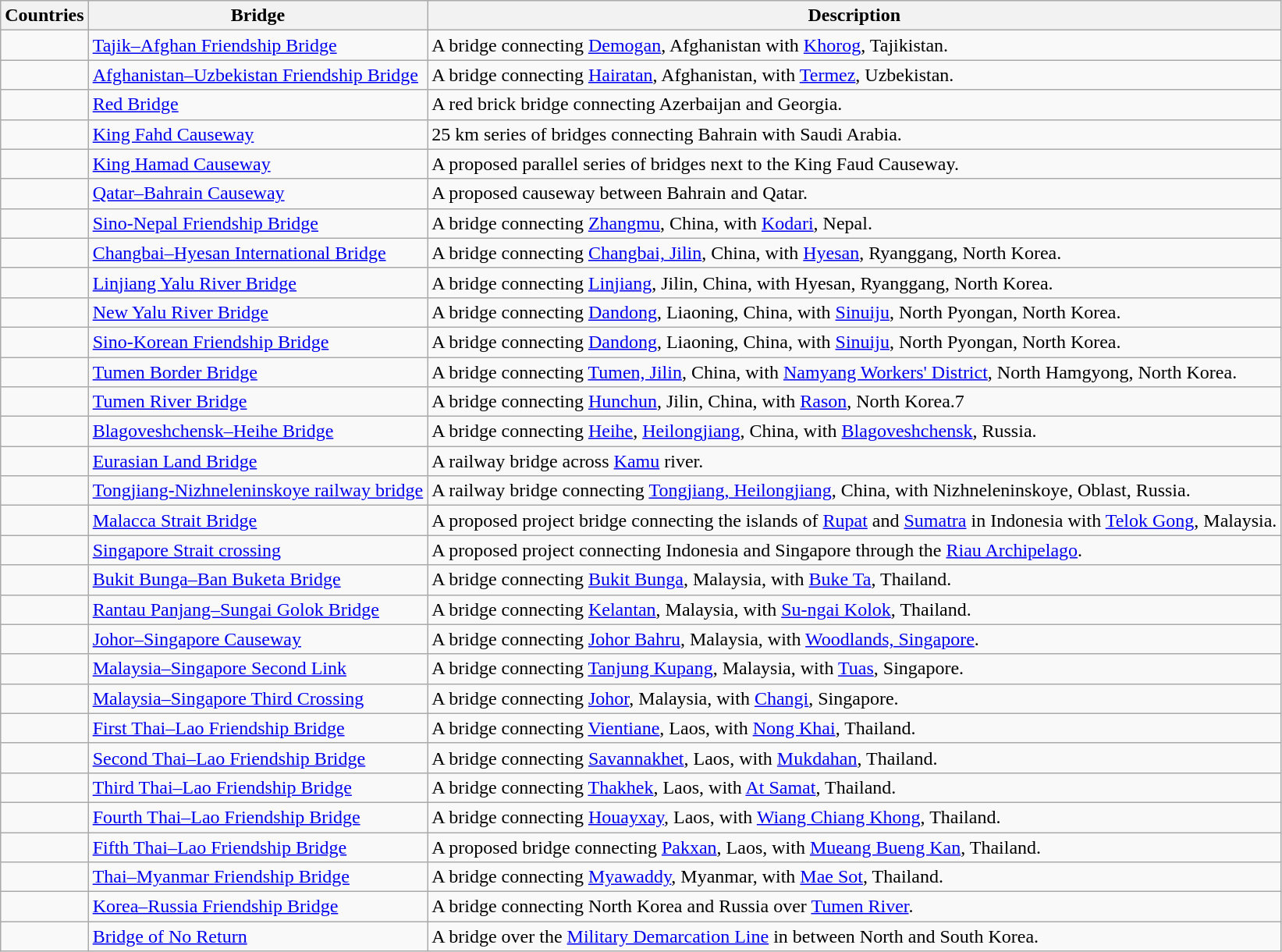<table class="wikitable">
<tr>
<th>Countries</th>
<th>Bridge</th>
<th>Description</th>
</tr>
<tr>
<td> <br> </td>
<td><a href='#'>Tajik–Afghan Friendship Bridge</a></td>
<td>A bridge connecting <a href='#'>Demogan</a>, Afghanistan with <a href='#'>Khorog</a>, Tajikistan.</td>
</tr>
<tr>
<td> <br> </td>
<td><a href='#'>Afghanistan–Uzbekistan Friendship Bridge</a></td>
<td>A bridge connecting <a href='#'>Hairatan</a>, Afghanistan, with <a href='#'>Termez</a>, Uzbekistan.</td>
</tr>
<tr>
<td> <br> </td>
<td><a href='#'>Red Bridge</a></td>
<td>A red brick bridge connecting Azerbaijan and Georgia.</td>
</tr>
<tr>
<td> <br> </td>
<td><a href='#'>King Fahd Causeway</a></td>
<td>25 km series of bridges connecting Bahrain with Saudi Arabia.</td>
</tr>
<tr>
<td> <br> </td>
<td><a href='#'>King Hamad Causeway</a></td>
<td>A proposed parallel series of bridges next to the King Faud Causeway.</td>
</tr>
<tr>
<td> <br> </td>
<td><a href='#'>Qatar–Bahrain Causeway</a></td>
<td>A proposed causeway between Bahrain and Qatar.</td>
</tr>
<tr>
<td> <br> </td>
<td><a href='#'>Sino-Nepal Friendship Bridge</a></td>
<td>A bridge connecting <a href='#'>Zhangmu</a>, China, with <a href='#'>Kodari</a>, Nepal.</td>
</tr>
<tr>
<td> <br> </td>
<td><a href='#'>Changbai–Hyesan International Bridge</a></td>
<td>A bridge connecting <a href='#'>Changbai, Jilin</a>, China, with <a href='#'>Hyesan</a>, Ryanggang, North Korea.</td>
</tr>
<tr>
<td> <br> </td>
<td><a href='#'>Linjiang Yalu River Bridge</a></td>
<td>A bridge connecting <a href='#'>Linjiang</a>, Jilin, China, with Hyesan, Ryanggang, North Korea.</td>
</tr>
<tr>
<td> <br> </td>
<td><a href='#'>New Yalu River Bridge</a></td>
<td>A bridge connecting <a href='#'>Dandong</a>, Liaoning, China, with <a href='#'>Sinuiju</a>, North Pyongan, North Korea.</td>
</tr>
<tr>
<td> <br> </td>
<td><a href='#'>Sino-Korean Friendship Bridge</a></td>
<td>A bridge connecting <a href='#'>Dandong</a>, Liaoning, China, with <a href='#'>Sinuiju</a>, North Pyongan, North Korea.</td>
</tr>
<tr>
<td> <br> </td>
<td><a href='#'>Tumen Border Bridge</a></td>
<td>A bridge connecting <a href='#'>Tumen, Jilin</a>, China, with <a href='#'>Namyang Workers' District</a>, North Hamgyong, North Korea.</td>
</tr>
<tr>
<td> <br> </td>
<td><a href='#'>Tumen River Bridge</a></td>
<td>A bridge connecting <a href='#'>Hunchun</a>, Jilin, China, with <a href='#'>Rason</a>, North Korea.7</td>
</tr>
<tr>
<td> <br> </td>
<td><a href='#'>Blagoveshchensk–Heihe Bridge</a></td>
<td>A bridge connecting <a href='#'>Heihe</a>, <a href='#'>Heilongjiang</a>, China, with <a href='#'>Blagoveshchensk</a>, Russia.</td>
</tr>
<tr>
<td> <br> </td>
<td><a href='#'>Eurasian Land Bridge</a></td>
<td>A railway bridge across <a href='#'>Kamu</a> river.</td>
</tr>
<tr>
<td> <br> </td>
<td><a href='#'>Tongjiang-Nizhneleninskoye railway bridge</a></td>
<td>A railway bridge connecting <a href='#'>Tongjiang, Heilongjiang</a>, China, with Nizhneleninskoye, Oblast, Russia.</td>
</tr>
<tr>
<td> <br> </td>
<td><a href='#'>Malacca Strait Bridge</a></td>
<td>A proposed project bridge connecting the islands of <a href='#'>Rupat</a> and <a href='#'>Sumatra</a> in Indonesia with <a href='#'>Telok Gong</a>, Malaysia.</td>
</tr>
<tr>
<td> <br> </td>
<td><a href='#'>Singapore Strait crossing</a></td>
<td>A proposed project connecting Indonesia and Singapore through the <a href='#'>Riau Archipelago</a>.</td>
</tr>
<tr>
<td> <br> </td>
<td><a href='#'>Bukit Bunga–Ban Buketa Bridge</a></td>
<td>A bridge connecting <a href='#'>Bukit Bunga</a>, Malaysia, with <a href='#'>Buke Ta</a>, Thailand.</td>
</tr>
<tr>
<td> <br> </td>
<td><a href='#'>Rantau Panjang–Sungai Golok Bridge</a></td>
<td>A bridge connecting <a href='#'>Kelantan</a>, Malaysia, with <a href='#'>Su-ngai Kolok</a>, Thailand.</td>
</tr>
<tr>
<td> <br> </td>
<td><a href='#'>Johor–Singapore Causeway</a></td>
<td>A bridge connecting <a href='#'>Johor Bahru</a>, Malaysia, with <a href='#'>Woodlands, Singapore</a>.</td>
</tr>
<tr>
<td> <br> </td>
<td><a href='#'>Malaysia–Singapore Second Link</a></td>
<td>A bridge connecting <a href='#'>Tanjung Kupang</a>, Malaysia, with <a href='#'>Tuas</a>, Singapore.</td>
</tr>
<tr>
<td> <br> </td>
<td><a href='#'>Malaysia–Singapore Third Crossing</a></td>
<td>A bridge connecting <a href='#'>Johor</a>, Malaysia, with <a href='#'>Changi</a>, Singapore.</td>
</tr>
<tr>
<td> <br> </td>
<td><a href='#'>First Thai–Lao Friendship Bridge</a></td>
<td>A bridge connecting <a href='#'>Vientiane</a>, Laos, with <a href='#'>Nong Khai</a>, Thailand.</td>
</tr>
<tr>
<td> <br> </td>
<td><a href='#'>Second Thai–Lao Friendship Bridge</a></td>
<td>A bridge connecting <a href='#'>Savannakhet</a>, Laos, with <a href='#'>Mukdahan</a>, Thailand.</td>
</tr>
<tr>
<td> <br> </td>
<td><a href='#'>Third Thai–Lao Friendship Bridge</a></td>
<td>A bridge connecting <a href='#'>Thakhek</a>, Laos, with <a href='#'>At Samat</a>, Thailand.</td>
</tr>
<tr>
<td> <br> </td>
<td><a href='#'>Fourth Thai–Lao Friendship Bridge</a></td>
<td>A bridge connecting <a href='#'>Houayxay</a>, Laos, with <a href='#'>Wiang Chiang Khong</a>, Thailand.</td>
</tr>
<tr>
<td> <br> </td>
<td><a href='#'>Fifth Thai–Lao Friendship Bridge</a></td>
<td>A proposed bridge connecting <a href='#'>Pakxan</a>, Laos, with <a href='#'>Mueang Bueng Kan</a>, Thailand.</td>
</tr>
<tr>
<td> <br> </td>
<td><a href='#'>Thai–Myanmar Friendship Bridge</a></td>
<td>A bridge connecting <a href='#'>Myawaddy</a>, Myanmar, with <a href='#'>Mae Sot</a>, Thailand.</td>
</tr>
<tr>
<td> <br> </td>
<td><a href='#'>Korea–Russia Friendship Bridge</a></td>
<td>A bridge connecting North Korea and Russia over <a href='#'>Tumen River</a>.</td>
</tr>
<tr>
<td> <br> </td>
<td><a href='#'>Bridge of No Return</a></td>
<td>A bridge over the <a href='#'>Military Demarcation Line</a> in between North and South Korea.</td>
</tr>
</table>
